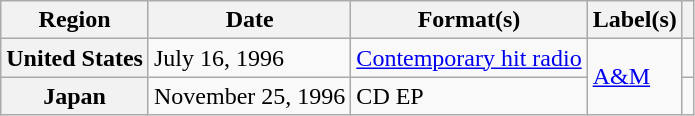<table class="wikitable plainrowheaders">
<tr>
<th scope="col">Region</th>
<th scope="col">Date</th>
<th scope="col">Format(s)</th>
<th scope="col">Label(s)</th>
<th scope="col"></th>
</tr>
<tr>
<th scope="row">United States</th>
<td>July 16, 1996</td>
<td><a href='#'>Contemporary hit radio</a></td>
<td rowspan="2"><a href='#'>A&M</a></td>
<td></td>
</tr>
<tr>
<th scope="row">Japan</th>
<td>November 25, 1996</td>
<td>CD EP</td>
<td></td>
</tr>
</table>
